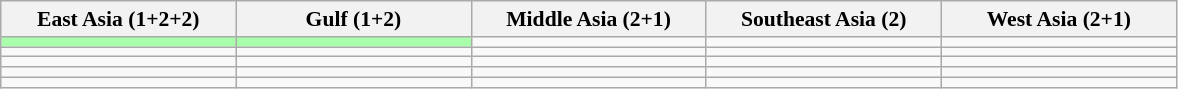<table class=wikitable style="font-size:90%;">
<tr>
<th width=150>East Asia (1+2+2)</th>
<th width=150>Gulf (1+2)</th>
<th width=150>Middle Asia (2+1)</th>
<th width=150>Southeast Asia (2)</th>
<th width=150>West Asia (2+1)</th>
</tr>
<tr>
<td bgcolor="#aaffaa"></td>
<td bgcolor="#aaffaa"></td>
<td></td>
<td></td>
<td></td>
</tr>
<tr>
<td></td>
<td></td>
<td></td>
<td></td>
<td></td>
</tr>
<tr>
<td></td>
<td></td>
<td></td>
<td></td>
<td></td>
</tr>
<tr>
<td></td>
<td></td>
<td></td>
<td></td>
<td></td>
</tr>
<tr>
<td></td>
<td></td>
<td></td>
<td></td>
<td></td>
</tr>
</table>
